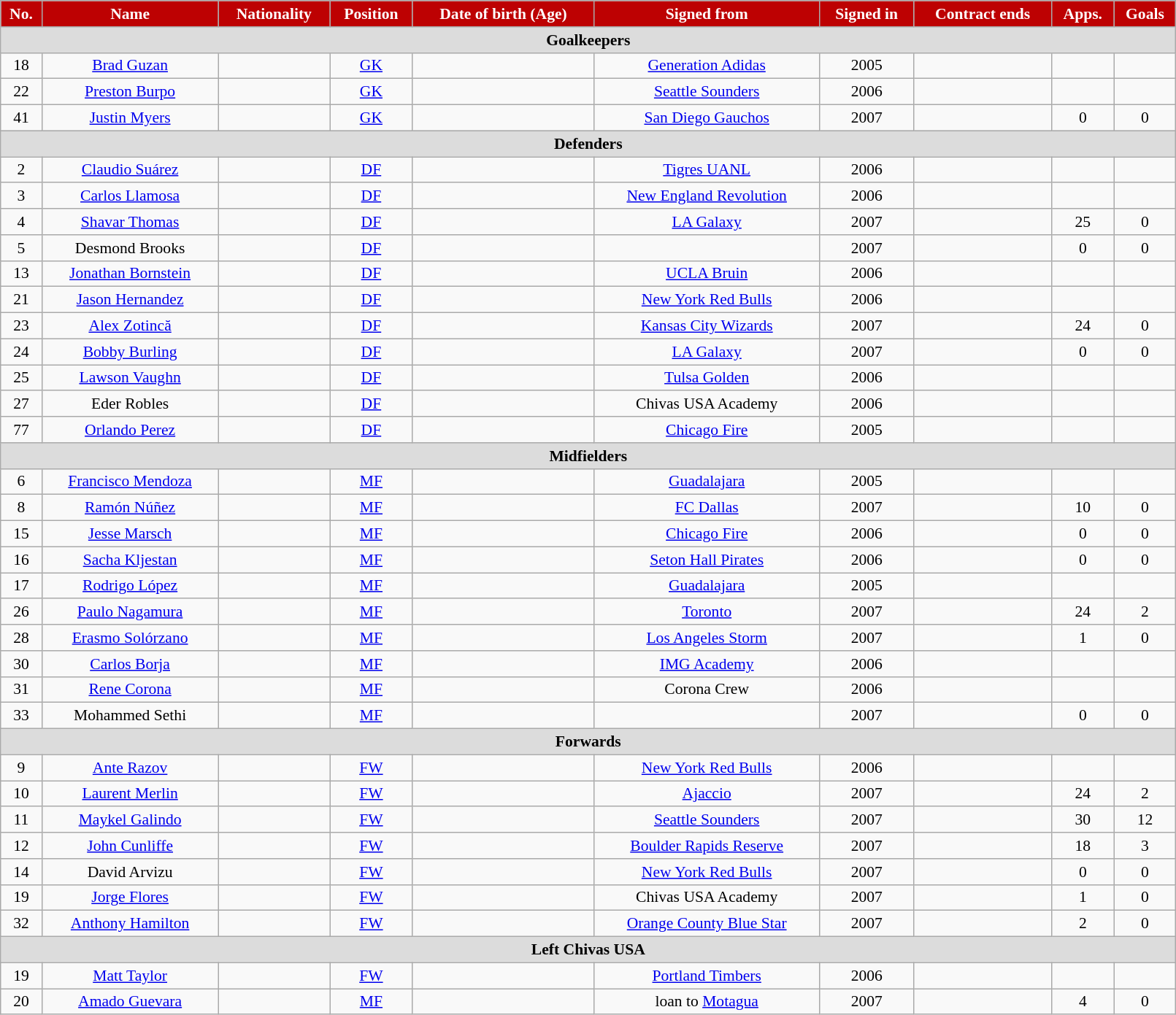<table class="wikitable"  style="text-align:center; font-size:90%; width:85%;">
<tr>
<th style="background:#BD0102; color:white; text-align:center;">No.</th>
<th style="background:#BD0102; color:white; text-align:center;">Name</th>
<th style="background:#BD0102; color:white; text-align:center;">Nationality</th>
<th style="background:#BD0102; color:white; text-align:center;">Position</th>
<th style="background:#BD0102; color:white; text-align:center;">Date of birth (Age)</th>
<th style="background:#BD0102; color:white; text-align:center;">Signed from</th>
<th style="background:#BD0102; color:white; text-align:center;">Signed in</th>
<th style="background:#BD0102; color:white; text-align:center;">Contract ends</th>
<th style="background:#BD0102; color:white; text-align:center;">Apps.</th>
<th style="background:#BD0102; color:white; text-align:center;">Goals</th>
</tr>
<tr>
<th colspan="11"  style="background:#dcdcdc; text-align:center;">Goalkeepers</th>
</tr>
<tr>
<td>18</td>
<td><a href='#'>Brad Guzan</a></td>
<td></td>
<td><a href='#'>GK</a></td>
<td></td>
<td><a href='#'>Generation Adidas</a></td>
<td>2005</td>
<td></td>
<td></td>
<td></td>
</tr>
<tr>
<td>22</td>
<td><a href='#'>Preston Burpo</a></td>
<td></td>
<td><a href='#'>GK</a></td>
<td></td>
<td><a href='#'>Seattle Sounders</a></td>
<td>2006</td>
<td></td>
<td></td>
<td></td>
</tr>
<tr>
<td>41</td>
<td><a href='#'>Justin Myers</a></td>
<td></td>
<td><a href='#'>GK</a></td>
<td></td>
<td><a href='#'>San Diego Gauchos</a></td>
<td>2007</td>
<td></td>
<td>0</td>
<td>0</td>
</tr>
<tr>
<th colspan="11"  style="background:#dcdcdc; text-align:center;">Defenders</th>
</tr>
<tr>
<td>2</td>
<td><a href='#'>Claudio Suárez</a></td>
<td></td>
<td><a href='#'>DF</a></td>
<td></td>
<td> <a href='#'>Tigres UANL</a></td>
<td>2006</td>
<td></td>
<td></td>
<td></td>
</tr>
<tr>
<td>3</td>
<td><a href='#'>Carlos Llamosa</a></td>
<td></td>
<td><a href='#'>DF</a></td>
<td></td>
<td><a href='#'>New England Revolution</a></td>
<td>2006</td>
<td></td>
<td></td>
<td></td>
</tr>
<tr>
<td>4</td>
<td><a href='#'>Shavar Thomas</a></td>
<td></td>
<td><a href='#'>DF</a></td>
<td></td>
<td><a href='#'>LA Galaxy</a></td>
<td>2007</td>
<td></td>
<td>25</td>
<td>0</td>
</tr>
<tr>
<td>5</td>
<td>Desmond Brooks</td>
<td></td>
<td><a href='#'>DF</a></td>
<td></td>
<td></td>
<td>2007</td>
<td></td>
<td>0</td>
<td>0</td>
</tr>
<tr>
<td>13</td>
<td><a href='#'>Jonathan Bornstein</a></td>
<td></td>
<td><a href='#'>DF</a></td>
<td></td>
<td><a href='#'>UCLA Bruin</a></td>
<td>2006</td>
<td></td>
<td></td>
<td></td>
</tr>
<tr>
<td>21</td>
<td><a href='#'>Jason Hernandez</a></td>
<td></td>
<td><a href='#'>DF</a></td>
<td></td>
<td><a href='#'>New York Red Bulls</a></td>
<td>2006</td>
<td></td>
<td></td>
<td></td>
</tr>
<tr>
<td>23</td>
<td><a href='#'>Alex Zotincă</a></td>
<td></td>
<td><a href='#'>DF</a></td>
<td></td>
<td><a href='#'>Kansas City Wizards</a></td>
<td>2007</td>
<td></td>
<td>24</td>
<td>0</td>
</tr>
<tr>
<td>24</td>
<td><a href='#'>Bobby Burling</a></td>
<td></td>
<td><a href='#'>DF</a></td>
<td></td>
<td><a href='#'>LA Galaxy</a></td>
<td>2007</td>
<td></td>
<td>0</td>
<td>0</td>
</tr>
<tr>
<td>25</td>
<td><a href='#'>Lawson Vaughn</a></td>
<td></td>
<td><a href='#'>DF</a></td>
<td></td>
<td><a href='#'>Tulsa Golden</a></td>
<td>2006</td>
<td></td>
<td></td>
<td></td>
</tr>
<tr>
<td>27</td>
<td>Eder Robles</td>
<td></td>
<td><a href='#'>DF</a></td>
<td></td>
<td>Chivas USA Academy</td>
<td>2006</td>
<td></td>
<td></td>
<td></td>
</tr>
<tr>
<td>77</td>
<td><a href='#'>Orlando Perez</a></td>
<td></td>
<td><a href='#'>DF</a></td>
<td></td>
<td><a href='#'>Chicago Fire</a></td>
<td>2005</td>
<td></td>
<td></td>
<td></td>
</tr>
<tr>
<th colspan="11"  style="background:#dcdcdc; text-align:center;">Midfielders</th>
</tr>
<tr>
<td>6</td>
<td><a href='#'>Francisco Mendoza</a></td>
<td></td>
<td><a href='#'>MF</a></td>
<td></td>
<td> <a href='#'>Guadalajara</a></td>
<td>2005</td>
<td></td>
<td></td>
<td></td>
</tr>
<tr>
<td>8</td>
<td><a href='#'>Ramón Núñez</a></td>
<td></td>
<td><a href='#'>MF</a></td>
<td></td>
<td><a href='#'>FC Dallas</a></td>
<td>2007</td>
<td></td>
<td>10</td>
<td>0</td>
</tr>
<tr>
<td>15</td>
<td><a href='#'>Jesse Marsch</a></td>
<td></td>
<td><a href='#'>MF</a></td>
<td></td>
<td><a href='#'>Chicago Fire</a></td>
<td>2006</td>
<td></td>
<td>0</td>
<td>0</td>
</tr>
<tr>
<td>16</td>
<td><a href='#'>Sacha Kljestan</a></td>
<td></td>
<td><a href='#'>MF</a></td>
<td></td>
<td><a href='#'>Seton Hall Pirates</a></td>
<td>2006</td>
<td></td>
<td>0</td>
<td>0</td>
</tr>
<tr>
<td>17</td>
<td><a href='#'>Rodrigo López</a></td>
<td></td>
<td><a href='#'>MF</a></td>
<td></td>
<td> <a href='#'>Guadalajara</a></td>
<td>2005</td>
<td></td>
<td></td>
<td></td>
</tr>
<tr>
<td>26</td>
<td><a href='#'>Paulo Nagamura</a></td>
<td></td>
<td><a href='#'>MF</a></td>
<td></td>
<td><a href='#'>Toronto</a></td>
<td>2007</td>
<td></td>
<td>24</td>
<td>2</td>
</tr>
<tr>
<td>28</td>
<td><a href='#'>Erasmo Solórzano</a></td>
<td></td>
<td><a href='#'>MF</a></td>
<td></td>
<td><a href='#'>Los Angeles Storm</a></td>
<td>2007</td>
<td></td>
<td>1</td>
<td>0</td>
</tr>
<tr>
<td>30</td>
<td><a href='#'>Carlos Borja</a></td>
<td></td>
<td><a href='#'>MF</a></td>
<td></td>
<td><a href='#'>IMG Academy</a></td>
<td>2006</td>
<td></td>
<td></td>
<td></td>
</tr>
<tr>
<td>31</td>
<td><a href='#'>Rene Corona</a></td>
<td></td>
<td><a href='#'>MF</a></td>
<td></td>
<td>Corona Crew</td>
<td>2006</td>
<td></td>
<td></td>
<td></td>
</tr>
<tr>
<td>33</td>
<td>Mohammed Sethi</td>
<td></td>
<td><a href='#'>MF</a></td>
<td></td>
<td></td>
<td>2007</td>
<td></td>
<td>0</td>
<td>0</td>
</tr>
<tr>
<th colspan="11"  style="background:#dcdcdc; text-align:center;">Forwards</th>
</tr>
<tr>
<td>9</td>
<td><a href='#'>Ante Razov</a></td>
<td></td>
<td><a href='#'>FW</a></td>
<td></td>
<td><a href='#'>New York Red Bulls</a></td>
<td>2006</td>
<td></td>
<td></td>
<td></td>
</tr>
<tr>
<td>10</td>
<td><a href='#'>Laurent Merlin</a></td>
<td></td>
<td><a href='#'>FW</a></td>
<td></td>
<td> <a href='#'>Ajaccio</a></td>
<td>2007</td>
<td></td>
<td>24</td>
<td>2</td>
</tr>
<tr>
<td>11</td>
<td><a href='#'>Maykel Galindo</a></td>
<td></td>
<td><a href='#'>FW</a></td>
<td></td>
<td><a href='#'>Seattle Sounders</a></td>
<td>2007</td>
<td></td>
<td>30</td>
<td>12</td>
</tr>
<tr>
<td>12</td>
<td><a href='#'>John Cunliffe</a></td>
<td></td>
<td><a href='#'>FW</a></td>
<td></td>
<td><a href='#'>Boulder Rapids Reserve</a></td>
<td>2007</td>
<td></td>
<td>18</td>
<td>3</td>
</tr>
<tr>
<td>14</td>
<td>David Arvizu</td>
<td></td>
<td><a href='#'>FW</a></td>
<td></td>
<td><a href='#'>New York Red Bulls</a></td>
<td>2007</td>
<td></td>
<td>0</td>
<td>0</td>
</tr>
<tr>
<td>19</td>
<td><a href='#'>Jorge Flores</a></td>
<td></td>
<td><a href='#'>FW</a></td>
<td></td>
<td>Chivas USA Academy</td>
<td>2007</td>
<td></td>
<td>1</td>
<td>0</td>
</tr>
<tr>
<td>32</td>
<td><a href='#'>Anthony Hamilton</a></td>
<td></td>
<td><a href='#'>FW</a></td>
<td></td>
<td><a href='#'>Orange County Blue Star</a></td>
<td>2007</td>
<td></td>
<td>2</td>
<td>0</td>
</tr>
<tr>
<th colspan="11"  style="background:#dcdcdc; text-align:center;">Left Chivas USA</th>
</tr>
<tr>
<td>19</td>
<td><a href='#'>Matt Taylor</a></td>
<td></td>
<td><a href='#'>FW</a></td>
<td></td>
<td><a href='#'>Portland Timbers</a></td>
<td>2006</td>
<td></td>
<td></td>
<td></td>
</tr>
<tr>
<td>20</td>
<td><a href='#'>Amado Guevara</a></td>
<td></td>
<td><a href='#'>MF</a></td>
<td></td>
<td>loan to  <a href='#'>Motagua</a></td>
<td>2007</td>
<td></td>
<td>4</td>
<td>0</td>
</tr>
</table>
